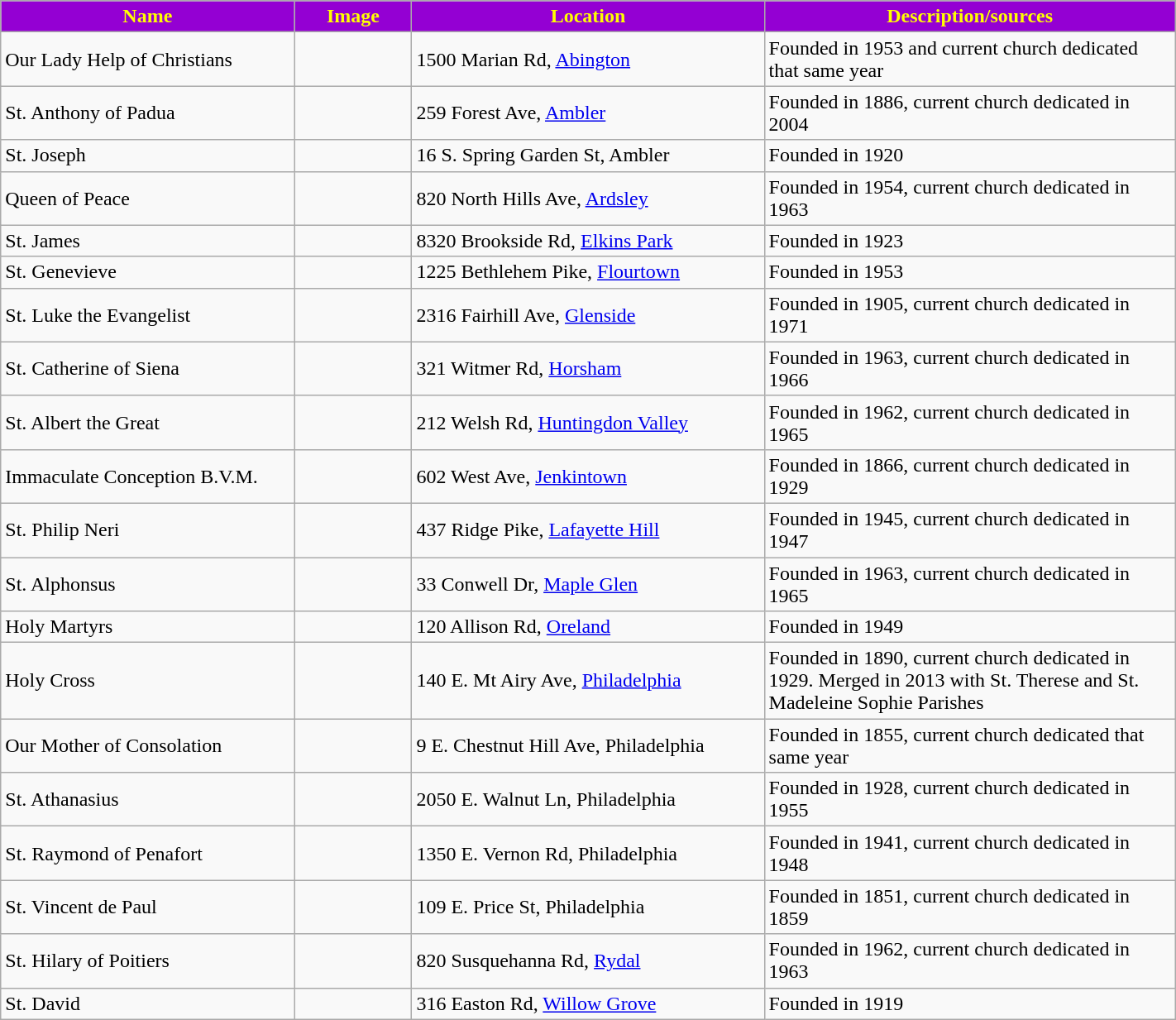<table class="wikitable sortable" style="width:75%">
<tr>
<th style="background:darkviolet; color:yellow;" width="25%"><strong>Name</strong></th>
<th style="background:darkviolet; color:yellow;" width="10%"><strong>Image</strong></th>
<th style="background:darkviolet; color:yellow;" width="30%"><strong>Location</strong></th>
<th style="background:darkviolet; color:yellow;" width="35%"><strong>Description/sources</strong></th>
</tr>
<tr>
<td>Our Lady Help of Christians</td>
<td></td>
<td>1500 Marian Rd, <a href='#'>Abington</a></td>
<td>Founded in 1953 and current church dedicated that same year</td>
</tr>
<tr>
<td>St. Anthony of Padua</td>
<td></td>
<td>259 Forest Ave, <a href='#'>Ambler</a></td>
<td>Founded in 1886, current church dedicated in 2004</td>
</tr>
<tr>
<td>St. Joseph</td>
<td></td>
<td>16 S. Spring Garden St, Ambler</td>
<td>Founded in 1920</td>
</tr>
<tr>
<td>Queen of Peace</td>
<td></td>
<td>820 North Hills Ave, <a href='#'>Ardsley</a></td>
<td>Founded in 1954, current church dedicated in 1963</td>
</tr>
<tr>
<td>St. James</td>
<td></td>
<td>8320 Brookside Rd, <a href='#'>Elkins Park</a></td>
<td>Founded in 1923</td>
</tr>
<tr>
<td>St. Genevieve</td>
<td></td>
<td>1225 Bethlehem Pike, <a href='#'>Flourtown</a></td>
<td>Founded in 1953</td>
</tr>
<tr>
<td>St. Luke the Evangelist</td>
<td></td>
<td>2316 Fairhill Ave, <a href='#'>Glenside</a></td>
<td>Founded in 1905, current church dedicated in 1971</td>
</tr>
<tr>
<td>St. Catherine of Siena</td>
<td></td>
<td>321 Witmer Rd, <a href='#'>Horsham</a></td>
<td>Founded in 1963, current church dedicated in 1966</td>
</tr>
<tr>
<td>St. Albert the Great</td>
<td></td>
<td>212 Welsh Rd, <a href='#'>Huntingdon Valley</a></td>
<td>Founded in 1962, current church dedicated in 1965</td>
</tr>
<tr>
<td>Immaculate Conception B.V.M.</td>
<td></td>
<td>602 West Ave, <a href='#'>Jenkintown</a></td>
<td>Founded in 1866, current church dedicated in 1929</td>
</tr>
<tr>
<td>St. Philip Neri</td>
<td></td>
<td>437 Ridge Pike, <a href='#'>Lafayette Hill</a></td>
<td>Founded in 1945, current church dedicated in 1947</td>
</tr>
<tr>
<td>St. Alphonsus</td>
<td></td>
<td>33 Conwell Dr, <a href='#'>Maple Glen</a></td>
<td>Founded in 1963, current church dedicated in 1965</td>
</tr>
<tr>
<td>Holy Martyrs</td>
<td></td>
<td>120 Allison Rd, <a href='#'>Oreland</a></td>
<td>Founded in 1949</td>
</tr>
<tr>
<td>Holy Cross</td>
<td></td>
<td>140 E. Mt Airy Ave, <a href='#'>Philadelphia</a></td>
<td>Founded in 1890, current church dedicated in 1929. Merged in 2013 with St. Therese and St. Madeleine Sophie Parishes</td>
</tr>
<tr>
<td>Our Mother of Consolation</td>
<td></td>
<td>9 E. Chestnut Hill Ave, Philadelphia</td>
<td>Founded in 1855, current church dedicated that same year</td>
</tr>
<tr>
<td>St. Athanasius</td>
<td></td>
<td>2050 E. Walnut Ln, Philadelphia</td>
<td>Founded in 1928, current church dedicated in 1955</td>
</tr>
<tr>
<td>St. Raymond of Penafort</td>
<td></td>
<td>1350 E. Vernon Rd, Philadelphia</td>
<td>Founded in 1941, current church dedicated in 1948</td>
</tr>
<tr>
<td>St. Vincent de Paul</td>
<td></td>
<td>109 E. Price St, Philadelphia</td>
<td>Founded in 1851, current church dedicated in 1859</td>
</tr>
<tr>
<td>St. Hilary of Poitiers</td>
<td></td>
<td>820 Susquehanna Rd, <a href='#'>Rydal</a></td>
<td>Founded in 1962, current church dedicated in 1963</td>
</tr>
<tr>
<td>St. David</td>
<td></td>
<td>316 Easton Rd, <a href='#'>Willow Grove</a></td>
<td>Founded in 1919</td>
</tr>
</table>
